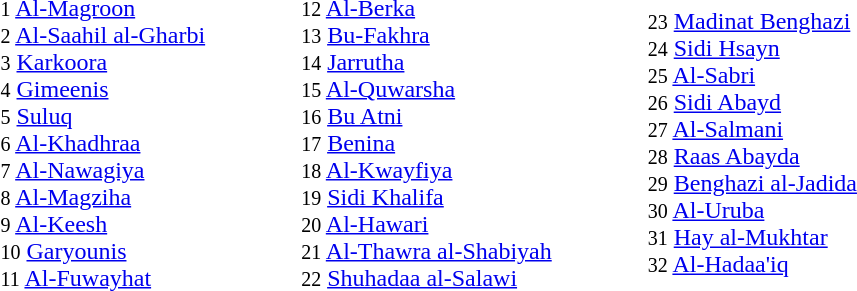<table border="0">
<tr>
<td><br><br><small>1</small> <a href='#'>Al-Magroon</a>
<br><small>2</small> <a href='#'>Al-Saahil al-Gharbi</a>
<br><small>3</small> <a href='#'>Karkoora</a>
<br><small>4</small> <a href='#'>Gimeenis</a>
<br><small>5</small> <a href='#'>Suluq</a>
<br><small>6</small> <a href='#'>Al-Khadhraa</a>
<br><small>7</small> <a href='#'>Al-Nawagiya</a>
<br><small>8</small> <a href='#'>Al-Magziha</a>
<br><small>9</small> <a href='#'>Al-Keesh</a>
<br><small>10</small> <a href='#'>Garyounis</a>
<br><small>11</small> <a href='#'>Al-Fuwayhat</a></td>
<td></td>
<td></td>
<td></td>
<td></td>
<td></td>
<td></td>
<td></td>
<td></td>
<td></td>
<td></td>
<td></td>
<td></td>
<td></td>
<td></td>
<td></td>
<td><br><br><small>12</small> <a href='#'>Al-Berka</a>
<br><small>13</small> <a href='#'>Bu-Fakhra</a>
<br><small>14</small> <a href='#'>Jarrutha</a>
<br><small>15</small> <a href='#'>Al-Quwarsha</a>
<br><small>16</small> <a href='#'>Bu Atni</a>
<br><small>17</small> <a href='#'>Benina</a>
<br><small>18</small> <a href='#'>Al-Kwayfiya</a>
<br><small>19</small> <a href='#'>Sidi Khalifa</a>
<br><small>20</small> <a href='#'>Al-Hawari</a>
<br><small>21</small> <a href='#'>Al-Thawra al-Shabiyah</a>
<br><small>22</small> <a href='#'>Shuhadaa al-Salawi</a></td>
<td></td>
<td></td>
<td></td>
<td></td>
<td></td>
<td></td>
<td></td>
<td></td>
<td></td>
<td></td>
<td></td>
<td></td>
<td></td>
<td></td>
<td></td>
<td><br><br><small>23</small> <a href='#'>Madinat Benghazi</a>
<br><small>24</small> <a href='#'>Sidi Hsayn</a>
<br><small>25</small> <a href='#'>Al-Sabri</a>
<br><small>26</small> <a href='#'>Sidi Abayd</a>
<br><small>27</small> <a href='#'>Al-Salmani</a>
<br><small>28</small> <a href='#'>Raas Abayda</a>
<br><small>29</small> <a href='#'>Benghazi al-Jadida</a>
<br><small>30</small> <a href='#'>Al-Uruba</a>
<br><small>31</small> <a href='#'>Hay al-Mukhtar</a>
<br><small>32</small> <a href='#'>Al-Hadaa'iq</a></td>
</tr>
</table>
